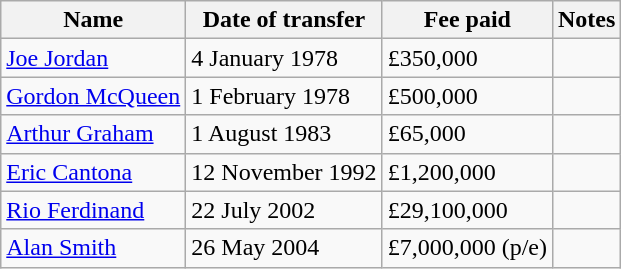<table class="wikitable sortable">
<tr>
<th>Name</th>
<th>Date of transfer</th>
<th>Fee paid</th>
<th>Notes</th>
</tr>
<tr>
<td><a href='#'>Joe Jordan</a></td>
<td>4 January 1978</td>
<td>£350,000</td>
<td></td>
</tr>
<tr>
<td><a href='#'>Gordon McQueen</a></td>
<td>1 February 1978</td>
<td>£500,000</td>
<td></td>
</tr>
<tr>
<td><a href='#'>Arthur Graham</a></td>
<td>1 August 1983</td>
<td>£65,000</td>
<td></td>
</tr>
<tr>
<td><a href='#'>Eric Cantona</a></td>
<td>12 November 1992</td>
<td>£1,200,000</td>
<td></td>
</tr>
<tr>
<td><a href='#'>Rio Ferdinand</a></td>
<td>22 July 2002</td>
<td>£29,100,000</td>
<td></td>
</tr>
<tr>
<td><a href='#'>Alan Smith</a></td>
<td>26 May 2004</td>
<td>£7,000,000 (p/e)</td>
<td></td>
</tr>
</table>
